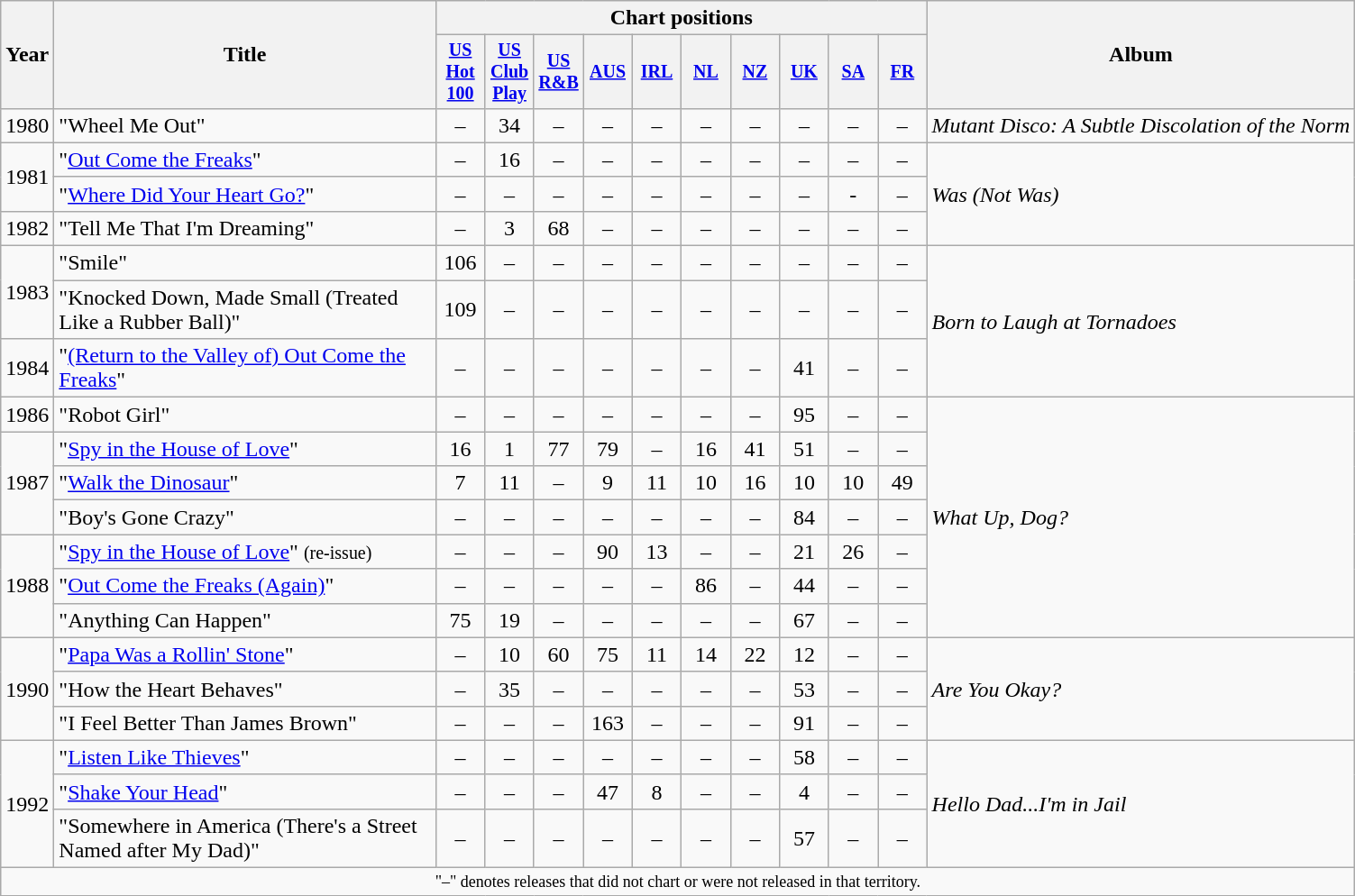<table class="wikitable"  style=text-align:center;>
<tr>
<th rowspan="2">Year</th>
<th rowspan="2" width="275">Title</th>
<th colspan="10">Chart positions</th>
<th rowspan="2">Album</th>
</tr>
<tr style="font-size:smaller;">
<th width="30"><a href='#'>US Hot 100</a><br></th>
<th width="30"><a href='#'>US Club Play</a><br></th>
<th width="30"><a href='#'>US R&B</a><br></th>
<th width="30"><a href='#'>AUS</a><br></th>
<th width="30"><a href='#'>IRL</a><br></th>
<th width="30"><a href='#'>NL</a><br></th>
<th width="30"><a href='#'>NZ</a><br></th>
<th width="30"><a href='#'>UK</a><br></th>
<th width="30"><a href='#'>SA</a><br></th>
<th width="30"><a href='#'>FR</a><br></th>
</tr>
<tr>
<td>1980</td>
<td align=left>"Wheel Me Out"</td>
<td>–</td>
<td>34</td>
<td>–</td>
<td>–</td>
<td>–</td>
<td>–</td>
<td>–</td>
<td>–</td>
<td>–</td>
<td>–</td>
<td align=left><em>Mutant Disco: A Subtle Discolation of the Norm</em></td>
</tr>
<tr>
<td rowspan="2">1981</td>
<td align=left>"<a href='#'>Out Come the Freaks</a>"</td>
<td>–</td>
<td>16</td>
<td>–</td>
<td>–</td>
<td>–</td>
<td>–</td>
<td>–</td>
<td>–</td>
<td>–</td>
<td>–</td>
<td align=left rowspan="3"><em>Was (Not Was)</em></td>
</tr>
<tr>
<td align=left>"<a href='#'>Where Did Your Heart Go?</a>"</td>
<td>–</td>
<td>–</td>
<td>–</td>
<td>–</td>
<td>–</td>
<td>–</td>
<td>–</td>
<td>–</td>
<td>-</td>
<td>–</td>
</tr>
<tr>
<td>1982</td>
<td align=left>"Tell Me That I'm Dreaming"</td>
<td>–</td>
<td>3</td>
<td>68</td>
<td>–</td>
<td>–</td>
<td>–</td>
<td>–</td>
<td>–</td>
<td>–</td>
<td>–</td>
</tr>
<tr>
<td rowspan="2">1983</td>
<td align=left>"Smile"</td>
<td>106</td>
<td>–</td>
<td>–</td>
<td>–</td>
<td>–</td>
<td>–</td>
<td>–</td>
<td>–</td>
<td>–</td>
<td>–</td>
<td align=left rowspan="3"><em>Born to Laugh at Tornadoes</em></td>
</tr>
<tr>
<td align=left>"Knocked Down, Made Small (Treated Like a Rubber Ball)"</td>
<td>109</td>
<td>–</td>
<td>–</td>
<td>–</td>
<td>–</td>
<td>–</td>
<td>–</td>
<td>–</td>
<td>–</td>
<td>–</td>
</tr>
<tr>
<td>1984</td>
<td align=left>"<a href='#'>(Return to the Valley of) Out Come the Freaks</a>"</td>
<td>–</td>
<td>–</td>
<td>–</td>
<td>–</td>
<td>–</td>
<td>–</td>
<td>–</td>
<td>41</td>
<td>–</td>
<td>–</td>
</tr>
<tr>
<td>1986</td>
<td align=left>"Robot Girl"</td>
<td>–</td>
<td>–</td>
<td>–</td>
<td>–</td>
<td>–</td>
<td>–</td>
<td>–</td>
<td>95</td>
<td>–</td>
<td>–</td>
<td align=left rowspan="7"><em>What Up, Dog?</em></td>
</tr>
<tr>
<td rowspan="3">1987</td>
<td align=left>"<a href='#'>Spy in the House of Love</a>"</td>
<td>16</td>
<td>1</td>
<td>77</td>
<td>79</td>
<td>–</td>
<td>16</td>
<td>41</td>
<td>51</td>
<td>–</td>
<td>–</td>
</tr>
<tr>
<td align=left>"<a href='#'>Walk the Dinosaur</a>"</td>
<td>7</td>
<td>11</td>
<td>–</td>
<td>9</td>
<td>11</td>
<td>10</td>
<td>16</td>
<td>10</td>
<td>10</td>
<td>49</td>
</tr>
<tr>
<td align=left>"Boy's Gone Crazy"</td>
<td>–</td>
<td>–</td>
<td>–</td>
<td>–</td>
<td>–</td>
<td>–</td>
<td>–</td>
<td>84</td>
<td>–</td>
<td>–</td>
</tr>
<tr>
<td rowspan="3">1988</td>
<td align=left>"<a href='#'>Spy in the House of Love</a>" <small>(re-issue)</small></td>
<td>–</td>
<td>–</td>
<td>–</td>
<td>90</td>
<td>13</td>
<td>–</td>
<td>–</td>
<td>21</td>
<td>26</td>
<td>–</td>
</tr>
<tr>
<td align=left>"<a href='#'>Out Come the Freaks (Again)</a>"</td>
<td>–</td>
<td>–</td>
<td>–</td>
<td>–</td>
<td>–</td>
<td>86</td>
<td>–</td>
<td>44</td>
<td>–</td>
<td>–</td>
</tr>
<tr>
<td align=left>"Anything Can Happen"</td>
<td>75</td>
<td>19</td>
<td>–</td>
<td>–</td>
<td>–</td>
<td>–</td>
<td>–</td>
<td>67</td>
<td>–</td>
<td>–</td>
</tr>
<tr>
<td rowspan="3">1990</td>
<td align=left>"<a href='#'>Papa Was a Rollin' Stone</a>"</td>
<td>–</td>
<td>10</td>
<td>60</td>
<td>75</td>
<td>11</td>
<td>14</td>
<td>22</td>
<td>12</td>
<td>–</td>
<td>–</td>
<td align=left rowspan="3"><em>Are You Okay?</em></td>
</tr>
<tr>
<td align=left>"How the Heart Behaves"</td>
<td>–</td>
<td>35</td>
<td>–</td>
<td>–</td>
<td>–</td>
<td>–</td>
<td>–</td>
<td>53</td>
<td>–</td>
<td>–</td>
</tr>
<tr>
<td align=left>"I Feel Better Than James Brown"</td>
<td>–</td>
<td>–</td>
<td>–</td>
<td>163</td>
<td>–</td>
<td>–</td>
<td>–</td>
<td>91</td>
<td>–</td>
<td>–</td>
</tr>
<tr>
<td rowspan="3">1992</td>
<td align=left>"<a href='#'>Listen Like Thieves</a>"</td>
<td>–</td>
<td>–</td>
<td>–</td>
<td>–</td>
<td>–</td>
<td>–</td>
<td>–</td>
<td>58</td>
<td>–</td>
<td>–</td>
<td align=left rowspan="3"><em>Hello Dad...I'm in Jail</em></td>
</tr>
<tr>
<td align=left>"<a href='#'>Shake Your Head</a>"</td>
<td>–</td>
<td>–</td>
<td>–</td>
<td>47</td>
<td>8</td>
<td>–</td>
<td>–</td>
<td>4</td>
<td>–</td>
<td>–</td>
</tr>
<tr>
<td align=left>"Somewhere in America (There's a Street Named after My Dad)"</td>
<td>–</td>
<td>–</td>
<td>–</td>
<td>–</td>
<td>–</td>
<td>–</td>
<td>–</td>
<td>57</td>
<td>–</td>
<td>–</td>
</tr>
<tr>
<td colspan="15" style="text-align:center; font-size:9pt;">"–" denotes releases that did not chart or were not released in that territory.</td>
</tr>
</table>
